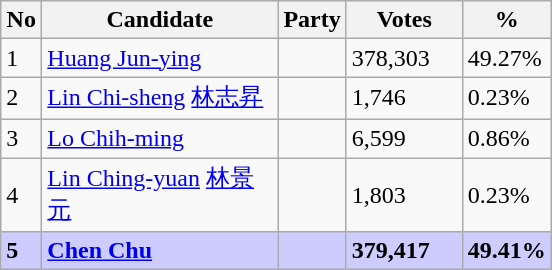<table class="wikitable">
<tr>
<th width="20">No</th>
<th width="150">Candidate</th>
<th width="30">Party</th>
<th width="70">Votes</th>
<th width="40">%</th>
</tr>
<tr>
<td>1</td>
<td><a href='#'>Huang Jun-ying</a></td>
<td></td>
<td>378,303</td>
<td>49.27%</td>
</tr>
<tr>
<td>2</td>
<td><a href='#'>Lin Chi-sheng</a> <a href='#'>林志昇</a></td>
<td></td>
<td>1,746</td>
<td>0.23%</td>
</tr>
<tr>
<td>3</td>
<td><a href='#'>Lo Chih-ming</a></td>
<td></td>
<td>6,599</td>
<td>0.86%</td>
</tr>
<tr>
<td>4</td>
<td><a href='#'>Lin Ching-yuan</a> <a href='#'>林景元</a></td>
<td></td>
<td>1,803</td>
<td>0.23%</td>
</tr>
<tr style="background:#ccccff">
<td><strong>5</strong></td>
<td><strong><a href='#'>Chen Chu</a></strong></td>
<td></td>
<td><strong>379,417</strong></td>
<td><strong>49.41%</strong></td>
</tr>
</table>
